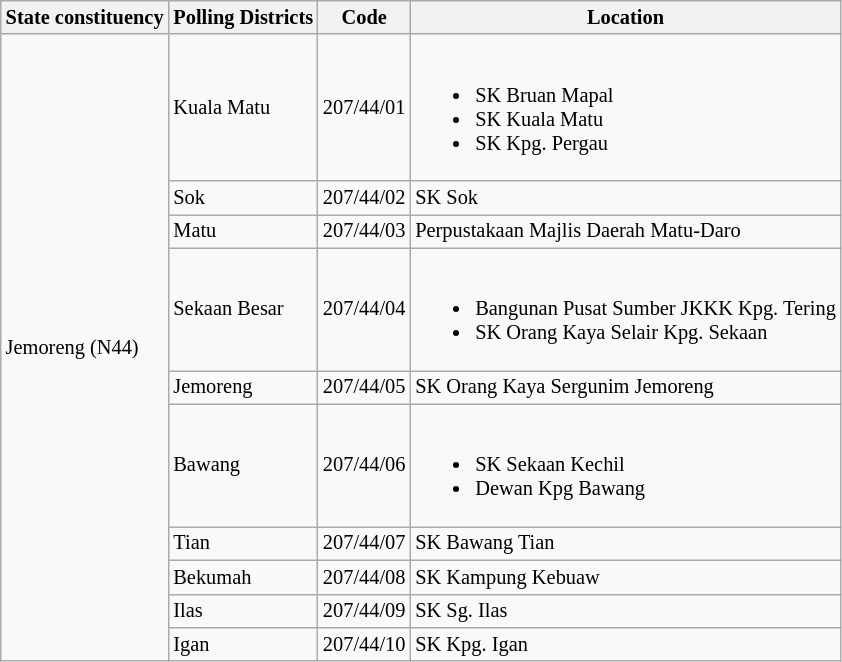<table class="wikitable sortable mw-collapsible" style="white-space:nowrap;font-size:85%">
<tr>
<th>State constituency</th>
<th>Polling Districts</th>
<th>Code</th>
<th>Location</th>
</tr>
<tr>
<td rowspan="10">Jemoreng (N44)</td>
<td>Kuala Matu</td>
<td>207/44/01</td>
<td><br><ul><li>SK Bruan Mapal</li><li>SK Kuala Matu</li><li>SK Kpg. Pergau</li></ul></td>
</tr>
<tr>
<td>Sok</td>
<td>207/44/02</td>
<td>SK Sok</td>
</tr>
<tr>
<td>Matu</td>
<td>207/44/03</td>
<td>Perpustakaan Majlis Daerah Matu-Daro</td>
</tr>
<tr>
<td>Sekaan Besar</td>
<td>207/44/04</td>
<td><br><ul><li>Bangunan Pusat Sumber JKKK Kpg. Tering</li><li>SK Orang Kaya Selair Kpg. Sekaan</li></ul></td>
</tr>
<tr>
<td>Jemoreng</td>
<td>207/44/05</td>
<td>SK Orang Kaya Sergunim Jemoreng</td>
</tr>
<tr>
<td>Bawang</td>
<td>207/44/06</td>
<td><br><ul><li>SK Sekaan Kechil</li><li>Dewan Kpg Bawang</li></ul></td>
</tr>
<tr>
<td>Tian</td>
<td>207/44/07</td>
<td>SK Bawang Tian</td>
</tr>
<tr>
<td>Bekumah</td>
<td>207/44/08</td>
<td>SK Kampung Kebuaw</td>
</tr>
<tr>
<td>Ilas</td>
<td>207/44/09</td>
<td>SK Sg. Ilas</td>
</tr>
<tr>
<td>Igan</td>
<td>207/44/10</td>
<td>SK Kpg. Igan</td>
</tr>
</table>
